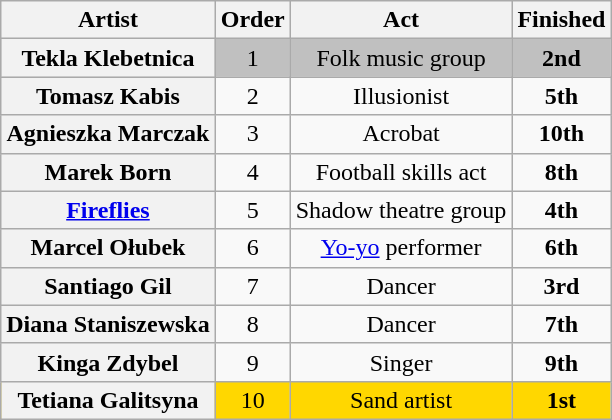<table class="wikitable sortable plainrowheaders" style="text-align:center;">
<tr>
<th scope="col" class="unsortable style="width:10em;">Artist</th>
<th scope="col" style="width:1em;">Order</th>
<th scope="col" class="unsortable style="width:15em;">Act</th>
<th scope="col" data-sort-type="number">Finished</th>
</tr>
<tr style="background:silver;">
<th scope="row">Tekla Klebetnica</th>
<td>1</td>
<td>Folk music group</td>
<td><strong>2nd</strong></td>
</tr>
<tr>
<th scope="row">Tomasz Kabis</th>
<td>2</td>
<td>Illusionist</td>
<td><strong>5th</strong></td>
</tr>
<tr>
<th scope="row">Agnieszka Marczak</th>
<td>3</td>
<td>Acrobat</td>
<td><strong>10th</strong></td>
</tr>
<tr>
<th scope="row">Marek Born</th>
<td>4</td>
<td>Football skills act</td>
<td><strong>8th</strong></td>
</tr>
<tr>
<th scope="row"><a href='#'>Fireflies</a></th>
<td>5</td>
<td>Shadow theatre group</td>
<td><strong>4th</strong></td>
</tr>
<tr>
<th scope="row">Marcel Ołubek</th>
<td>6</td>
<td><a href='#'>Yo-yo</a> performer</td>
<td><strong>6th</strong></td>
</tr>
<tr>
<th scope="row">Santiago Gil</th>
<td>7</td>
<td>Dancer</td>
<td><strong>3rd</strong></td>
</tr>
<tr>
<th scope="row">Diana Staniszewska</th>
<td>8</td>
<td>Dancer</td>
<td><strong>7th</strong></td>
</tr>
<tr>
<th scope="row">Kinga Zdybel</th>
<td>9</td>
<td>Singer</td>
<td><strong>9th</strong></td>
</tr>
<tr style="background:gold;">
<th scope="row">Tetiana Galitsyna</th>
<td>10</td>
<td>Sand artist</td>
<td><strong>1st</strong></td>
</tr>
</table>
